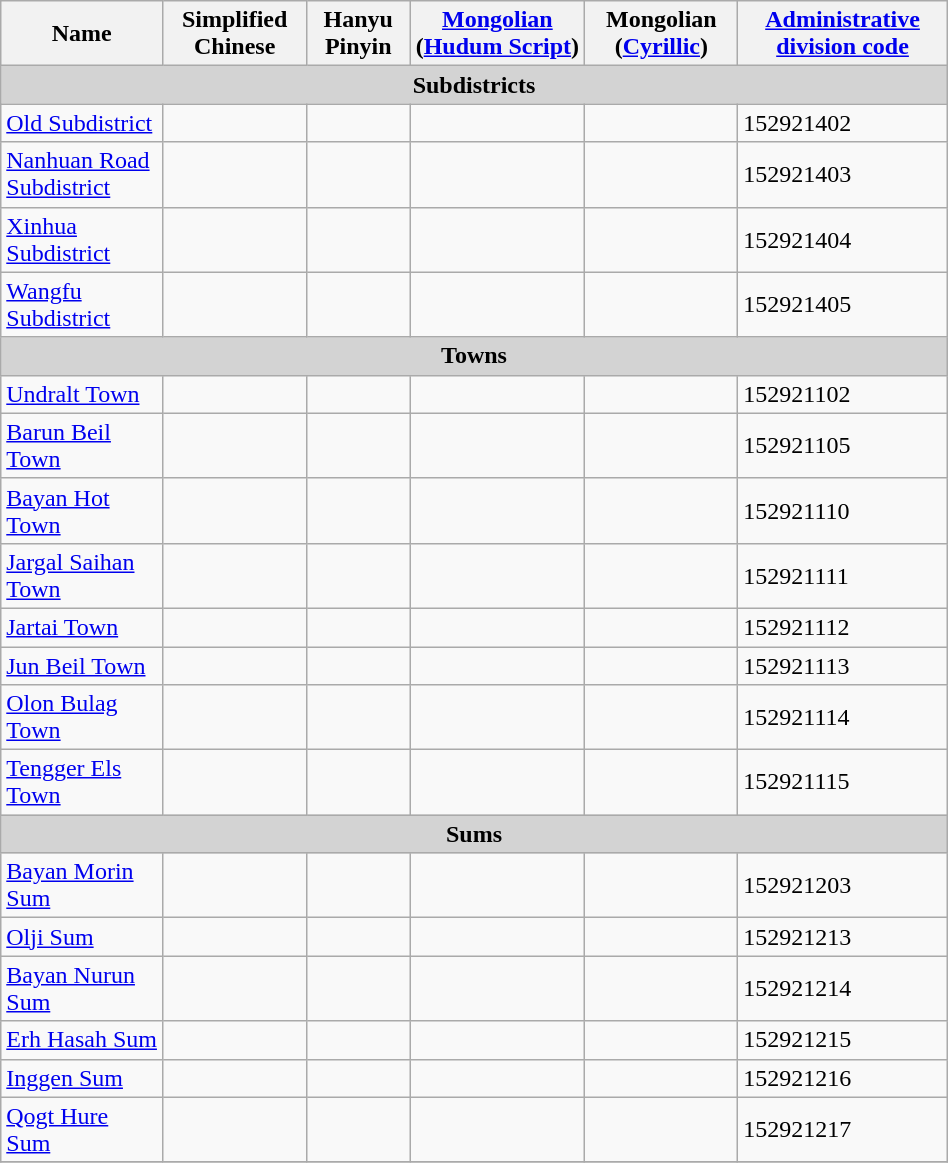<table class="wikitable" align="center" style="width:50%; border="1">
<tr>
<th>Name</th>
<th>Simplified Chinese</th>
<th>Hanyu Pinyin</th>
<th><a href='#'>Mongolian</a> (<a href='#'>Hudum Script</a>)</th>
<th>Mongolian (<a href='#'>Cyrillic</a>)</th>
<th><a href='#'>Administrative division code</a></th>
</tr>
<tr>
<td colspan="6"  style="text-align:center; background:#d3d3d3;"><strong>Subdistricts</strong></td>
</tr>
<tr --------->
<td><a href='#'>Old Subdistrict</a></td>
<td></td>
<td></td>
<td></td>
<td></td>
<td>152921402</td>
</tr>
<tr>
<td><a href='#'>Nanhuan Road Subdistrict</a></td>
<td></td>
<td></td>
<td></td>
<td></td>
<td>152921403</td>
</tr>
<tr>
<td><a href='#'>Xinhua Subdistrict</a></td>
<td></td>
<td></td>
<td></td>
<td></td>
<td>152921404</td>
</tr>
<tr>
<td><a href='#'>Wangfu Subdistrict</a></td>
<td></td>
<td></td>
<td></td>
<td></td>
<td>152921405</td>
</tr>
<tr>
<td colspan="6"  style="text-align:center; background:#d3d3d3;"><strong>Towns</strong></td>
</tr>
<tr --------->
<td><a href='#'>Undralt Town</a></td>
<td></td>
<td></td>
<td></td>
<td></td>
<td>152921102</td>
</tr>
<tr>
<td><a href='#'>Barun Beil Town</a></td>
<td></td>
<td></td>
<td></td>
<td></td>
<td>152921105</td>
</tr>
<tr>
<td><a href='#'>Bayan Hot Town</a></td>
<td></td>
<td></td>
<td></td>
<td></td>
<td>152921110</td>
</tr>
<tr>
<td><a href='#'>Jargal Saihan Town</a></td>
<td></td>
<td></td>
<td></td>
<td></td>
<td>152921111</td>
</tr>
<tr>
<td><a href='#'>Jartai Town</a></td>
<td></td>
<td></td>
<td></td>
<td></td>
<td>152921112</td>
</tr>
<tr>
<td><a href='#'>Jun Beil Town</a></td>
<td></td>
<td></td>
<td></td>
<td></td>
<td>152921113</td>
</tr>
<tr>
<td><a href='#'>Olon Bulag Town</a></td>
<td></td>
<td></td>
<td></td>
<td></td>
<td>152921114</td>
</tr>
<tr>
<td><a href='#'>Tengger Els Town</a></td>
<td></td>
<td></td>
<td></td>
<td></td>
<td>152921115</td>
</tr>
<tr>
<td colspan="6"  style="text-align:center; background:#d3d3d3;"><strong>Sums</strong></td>
</tr>
<tr --------->
<td><a href='#'>Bayan Morin Sum</a></td>
<td></td>
<td></td>
<td></td>
<td></td>
<td>152921203</td>
</tr>
<tr>
<td><a href='#'>Olji Sum</a></td>
<td></td>
<td></td>
<td></td>
<td></td>
<td>152921213</td>
</tr>
<tr>
<td><a href='#'>Bayan Nurun Sum</a></td>
<td></td>
<td></td>
<td></td>
<td></td>
<td>152921214</td>
</tr>
<tr>
<td><a href='#'>Erh Hasah Sum</a></td>
<td></td>
<td></td>
<td></td>
<td></td>
<td>152921215</td>
</tr>
<tr>
<td><a href='#'>Inggen Sum</a></td>
<td></td>
<td></td>
<td></td>
<td></td>
<td>152921216</td>
</tr>
<tr>
<td><a href='#'>Qogt Hure Sum</a></td>
<td></td>
<td></td>
<td></td>
<td></td>
<td>152921217</td>
</tr>
<tr>
</tr>
</table>
